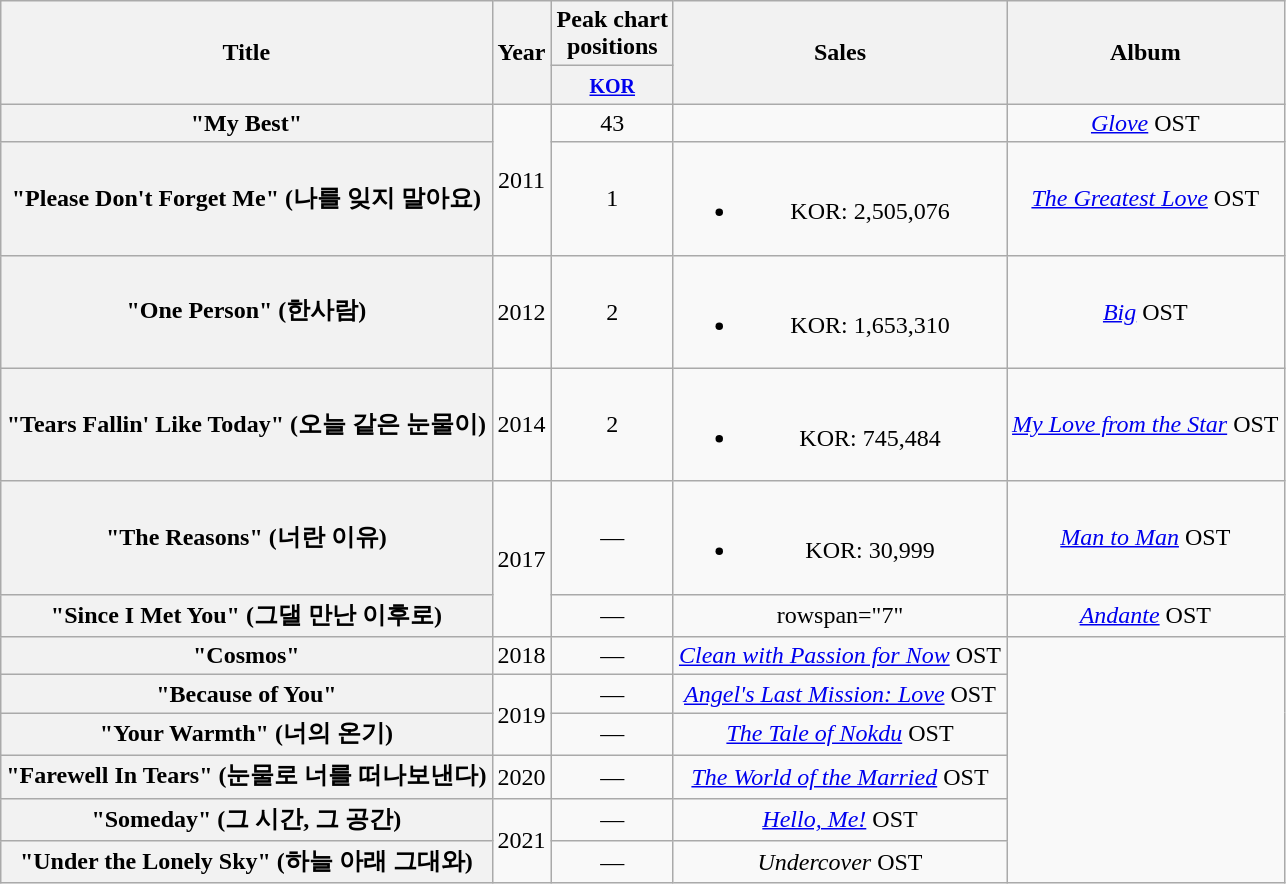<table class="wikitable plainrowheaders" style="text-align:center;" border="1">
<tr>
<th scope="col" rowspan="2">Title</th>
<th scope="col" rowspan="2">Year</th>
<th scope="col" colspan="1">Peak chart <br> positions</th>
<th scope="col" rowspan="2">Sales</th>
<th scope="col" rowspan="2">Album</th>
</tr>
<tr>
<th><small><a href='#'>KOR</a></small><br></th>
</tr>
<tr>
<th scope="row">"My Best"<br></th>
<td rowspan="2">2011</td>
<td>43</td>
<td></td>
<td><em><a href='#'>Glove</a></em> OST</td>
</tr>
<tr>
<th scope="row">"Please Don't Forget Me" (나를 잊지 말아요)</th>
<td>1</td>
<td><br><ul><li>KOR: 2,505,076</li></ul></td>
<td><em><a href='#'>The Greatest Love</a></em> OST</td>
</tr>
<tr>
<th scope="row">"One Person" (한사람)</th>
<td>2012</td>
<td>2</td>
<td><br><ul><li>KOR: 1,653,310</li></ul></td>
<td><em><a href='#'>Big</a></em> OST</td>
</tr>
<tr>
<th scope="row">"Tears Fallin' Like Today" (오늘 같은 눈물이)</th>
<td>2014</td>
<td>2</td>
<td><br><ul><li>KOR: 745,484</li></ul></td>
<td><em><a href='#'>My Love from the Star</a></em> OST</td>
</tr>
<tr>
<th scope="row">"The Reasons" (너란 이유)</th>
<td rowspan="2">2017</td>
<td>—</td>
<td><br><ul><li>KOR: 30,999</li></ul></td>
<td><em><a href='#'>Man to Man</a></em> OST</td>
</tr>
<tr>
<th scope="row">"Since I Met You" (그댈 만난 이후로)</th>
<td>—</td>
<td>rowspan="7" </td>
<td><em><a href='#'>Andante</a></em> OST</td>
</tr>
<tr>
<th scope="row">"Cosmos"</th>
<td>2018</td>
<td>—</td>
<td><em><a href='#'>Clean with Passion for Now</a></em> OST</td>
</tr>
<tr>
<th scope="row">"Because of You"</th>
<td rowspan="2">2019</td>
<td>—</td>
<td><em><a href='#'>Angel's Last Mission: Love</a></em> OST</td>
</tr>
<tr>
<th scope="row">"Your Warmth" (너의 온기)</th>
<td>—</td>
<td><em><a href='#'>The Tale of Nokdu</a></em> OST</td>
</tr>
<tr>
<th scope="row">"Farewell In Tears" (눈물로 너를 떠나보낸다)</th>
<td>2020</td>
<td>—</td>
<td><em><a href='#'>The World of the Married</a></em> OST</td>
</tr>
<tr>
<th scope="row">"Someday" (그 시간, 그 공간)</th>
<td rowspan="2">2021</td>
<td>—</td>
<td><em><a href='#'>Hello, Me!</a></em> OST</td>
</tr>
<tr>
<th scope="row">"Under the Lonely Sky" (하늘 아래 그대와)</th>
<td>—</td>
<td><em>Undercover</em> OST</td>
</tr>
</table>
